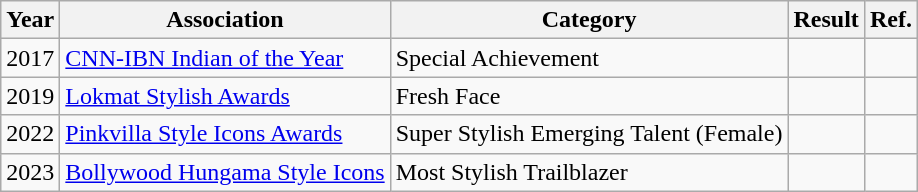<table class="wikitable">
<tr>
<th>Year</th>
<th>Association</th>
<th>Category</th>
<th>Result</th>
<th>Ref.</th>
</tr>
<tr>
<td>2017</td>
<td><a href='#'>CNN-IBN Indian of the Year</a></td>
<td>Special Achievement</td>
<td></td>
<td></td>
</tr>
<tr>
<td>2019</td>
<td><a href='#'>Lokmat Stylish Awards</a></td>
<td>Fresh Face</td>
<td></td>
<td></td>
</tr>
<tr>
<td>2022</td>
<td><a href='#'>Pinkvilla Style Icons Awards</a></td>
<td>Super Stylish Emerging Talent (Female)</td>
<td></td>
<td></td>
</tr>
<tr>
<td>2023</td>
<td><a href='#'>Bollywood Hungama Style Icons</a></td>
<td>Most Stylish Trailblazer</td>
<td></td>
<td></td>
</tr>
</table>
